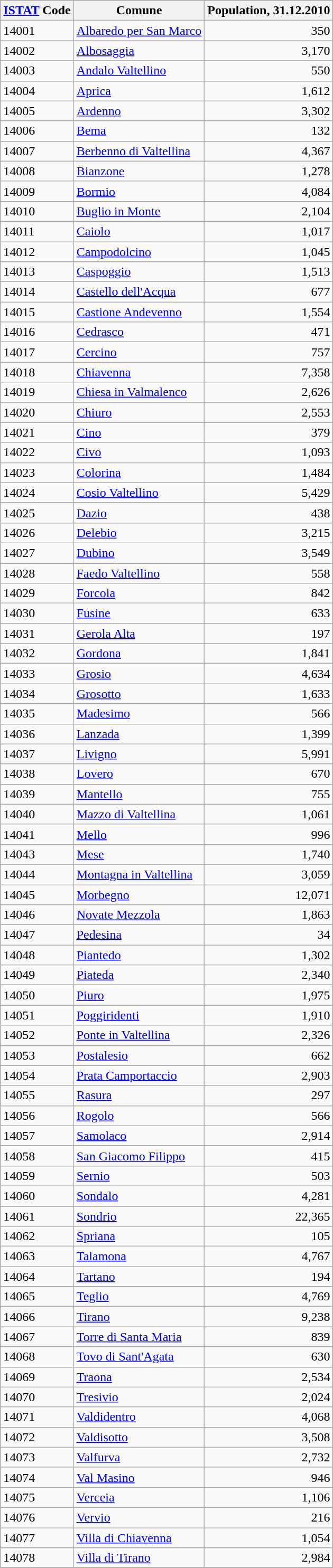<table class="wikitable sortable">
<tr>
<th><a href='#'>ISTAT</a> Code</th>
<th>Comune</th>
<th>Population, 31.12.2010</th>
</tr>
<tr>
<td>14001</td>
<td><a href='#'>Albaredo per San Marco</a></td>
<td align="right">350</td>
</tr>
<tr>
<td>14002</td>
<td><a href='#'>Albosaggia</a></td>
<td align="right">3,170</td>
</tr>
<tr>
<td>14003</td>
<td><a href='#'>Andalo Valtellino</a></td>
<td align="right">550</td>
</tr>
<tr>
<td>14004</td>
<td><a href='#'>Aprica</a></td>
<td align="right">1,612</td>
</tr>
<tr>
<td>14005</td>
<td><a href='#'>Ardenno</a></td>
<td align="right">3,302</td>
</tr>
<tr>
<td>14006</td>
<td><a href='#'>Bema</a></td>
<td align="right">132</td>
</tr>
<tr>
<td>14007</td>
<td><a href='#'>Berbenno di Valtellina</a></td>
<td align="right">4,367</td>
</tr>
<tr>
<td>14008</td>
<td><a href='#'>Bianzone</a></td>
<td align="right">1,278</td>
</tr>
<tr>
<td>14009</td>
<td><a href='#'>Bormio</a></td>
<td align="right">4,084</td>
</tr>
<tr>
<td>14010</td>
<td><a href='#'>Buglio in Monte</a></td>
<td align="right">2,104</td>
</tr>
<tr>
<td>14011</td>
<td><a href='#'>Caiolo</a></td>
<td align="right">1,017</td>
</tr>
<tr>
<td>14012</td>
<td><a href='#'>Campodolcino</a></td>
<td align="right">1,045</td>
</tr>
<tr>
<td>14013</td>
<td><a href='#'>Caspoggio</a></td>
<td align="right">1,513</td>
</tr>
<tr>
<td>14014</td>
<td><a href='#'>Castello dell'Acqua</a></td>
<td align="right">677</td>
</tr>
<tr>
<td>14015</td>
<td><a href='#'>Castione Andevenno</a></td>
<td align="right">1,554</td>
</tr>
<tr>
<td>14016</td>
<td><a href='#'>Cedrasco</a></td>
<td align="right">471</td>
</tr>
<tr>
<td>14017</td>
<td><a href='#'>Cercino</a></td>
<td align="right">757</td>
</tr>
<tr>
<td>14018</td>
<td><a href='#'>Chiavenna</a></td>
<td align="right">7,358</td>
</tr>
<tr>
<td>14019</td>
<td><a href='#'>Chiesa in Valmalenco</a></td>
<td align="right">2,626</td>
</tr>
<tr>
<td>14020</td>
<td><a href='#'>Chiuro</a></td>
<td align="right">2,553</td>
</tr>
<tr>
<td>14021</td>
<td><a href='#'>Cino</a></td>
<td align="right">379</td>
</tr>
<tr>
<td>14022</td>
<td><a href='#'>Civo</a></td>
<td align="right">1,093</td>
</tr>
<tr>
<td>14023</td>
<td><a href='#'>Colorina</a></td>
<td align="right">1,484</td>
</tr>
<tr>
<td>14024</td>
<td><a href='#'>Cosio Valtellino</a></td>
<td align="right">5,429</td>
</tr>
<tr>
<td>14025</td>
<td><a href='#'>Dazio</a></td>
<td align="right">438</td>
</tr>
<tr>
<td>14026</td>
<td><a href='#'>Delebio</a></td>
<td align="right">3,215</td>
</tr>
<tr>
<td>14027</td>
<td><a href='#'>Dubino</a></td>
<td align="right">3,549</td>
</tr>
<tr>
<td>14028</td>
<td><a href='#'>Faedo Valtellino</a></td>
<td align="right">558</td>
</tr>
<tr>
<td>14029</td>
<td><a href='#'>Forcola</a></td>
<td align="right">842</td>
</tr>
<tr>
<td>14030</td>
<td><a href='#'>Fusine</a></td>
<td align="right">633</td>
</tr>
<tr>
<td>14031</td>
<td><a href='#'>Gerola Alta</a></td>
<td align="right">197</td>
</tr>
<tr>
<td>14032</td>
<td><a href='#'>Gordona</a></td>
<td align="right">1,841</td>
</tr>
<tr>
<td>14033</td>
<td><a href='#'>Grosio</a></td>
<td align="right">4,634</td>
</tr>
<tr>
<td>14034</td>
<td><a href='#'>Grosotto</a></td>
<td align="right">1,633</td>
</tr>
<tr>
<td>14035</td>
<td><a href='#'>Madesimo</a></td>
<td align="right">566</td>
</tr>
<tr>
<td>14036</td>
<td><a href='#'>Lanzada</a></td>
<td align="right">1,399</td>
</tr>
<tr>
<td>14037</td>
<td><a href='#'>Livigno</a></td>
<td align="right">5,991</td>
</tr>
<tr>
<td>14038</td>
<td><a href='#'>Lovero</a></td>
<td align="right">670</td>
</tr>
<tr>
<td>14039</td>
<td><a href='#'>Mantello</a></td>
<td align="right">755</td>
</tr>
<tr>
<td>14040</td>
<td><a href='#'>Mazzo di Valtellina</a></td>
<td align="right">1,061</td>
</tr>
<tr>
<td>14041</td>
<td><a href='#'>Mello</a></td>
<td align="right">996</td>
</tr>
<tr>
<td>14043</td>
<td><a href='#'>Mese</a></td>
<td align="right">1,740</td>
</tr>
<tr>
<td>14044</td>
<td><a href='#'>Montagna in Valtellina</a></td>
<td align="right">3,059</td>
</tr>
<tr>
<td>14045</td>
<td><a href='#'>Morbegno</a></td>
<td align="right">12,071</td>
</tr>
<tr>
<td>14046</td>
<td><a href='#'>Novate Mezzola</a></td>
<td align="right">1,863</td>
</tr>
<tr>
<td>14047</td>
<td><a href='#'>Pedesina</a></td>
<td align="right">34</td>
</tr>
<tr>
<td>14048</td>
<td><a href='#'>Piantedo</a></td>
<td align="right">1,302</td>
</tr>
<tr>
<td>14049</td>
<td><a href='#'>Piateda</a></td>
<td align="right">2,340</td>
</tr>
<tr>
<td>14050</td>
<td><a href='#'>Piuro</a></td>
<td align="right">1,975</td>
</tr>
<tr>
<td>14051</td>
<td><a href='#'>Poggiridenti</a></td>
<td align="right">1,910</td>
</tr>
<tr>
<td>14052</td>
<td><a href='#'>Ponte in Valtellina</a></td>
<td align="right">2,326</td>
</tr>
<tr>
<td>14053</td>
<td><a href='#'>Postalesio</a></td>
<td align="right">662</td>
</tr>
<tr>
<td>14054</td>
<td><a href='#'>Prata Camportaccio</a></td>
<td align="right">2,903</td>
</tr>
<tr>
<td>14055</td>
<td><a href='#'>Rasura</a></td>
<td align="right">297</td>
</tr>
<tr>
<td>14056</td>
<td><a href='#'>Rogolo</a></td>
<td align="right">566</td>
</tr>
<tr>
<td>14057</td>
<td><a href='#'>Samolaco</a></td>
<td align="right">2,914</td>
</tr>
<tr>
<td>14058</td>
<td><a href='#'>San Giacomo Filippo</a></td>
<td align="right">415</td>
</tr>
<tr>
<td>14059</td>
<td><a href='#'>Sernio</a></td>
<td align="right">503</td>
</tr>
<tr>
<td>14060</td>
<td><a href='#'>Sondalo</a></td>
<td align="right">4,281</td>
</tr>
<tr>
<td>14061</td>
<td><a href='#'>Sondrio</a></td>
<td align="right">22,365</td>
</tr>
<tr>
<td>14062</td>
<td><a href='#'>Spriana</a></td>
<td align="right">105</td>
</tr>
<tr>
<td>14063</td>
<td><a href='#'>Talamona</a></td>
<td align="right">4,767</td>
</tr>
<tr>
<td>14064</td>
<td><a href='#'>Tartano</a></td>
<td align="right">194</td>
</tr>
<tr>
<td>14065</td>
<td><a href='#'>Teglio</a></td>
<td align="right">4,769</td>
</tr>
<tr>
<td>14066</td>
<td><a href='#'>Tirano</a></td>
<td align="right">9,238</td>
</tr>
<tr>
<td>14067</td>
<td><a href='#'>Torre di Santa Maria</a></td>
<td align="right">839</td>
</tr>
<tr>
<td>14068</td>
<td><a href='#'>Tovo di Sant'Agata</a></td>
<td align="right">630</td>
</tr>
<tr>
<td>14069</td>
<td><a href='#'>Traona</a></td>
<td align="right">2,534</td>
</tr>
<tr>
<td>14070</td>
<td><a href='#'>Tresivio</a></td>
<td align="right">2,024</td>
</tr>
<tr>
<td>14071</td>
<td><a href='#'>Valdidentro</a></td>
<td align="right">4,068</td>
</tr>
<tr>
<td>14072</td>
<td><a href='#'>Valdisotto</a></td>
<td align="right">3,508</td>
</tr>
<tr>
<td>14073</td>
<td><a href='#'>Valfurva</a></td>
<td align="right">2,732</td>
</tr>
<tr>
<td>14074</td>
<td><a href='#'>Val Masino</a></td>
<td align="right">946</td>
</tr>
<tr>
<td>14075</td>
<td><a href='#'>Verceia</a></td>
<td align="right">1,106</td>
</tr>
<tr>
<td>14076</td>
<td><a href='#'>Vervio</a></td>
<td align="right">216</td>
</tr>
<tr>
<td>14077</td>
<td><a href='#'>Villa di Chiavenna</a></td>
<td align="right">1,054</td>
</tr>
<tr>
<td>14078</td>
<td><a href='#'>Villa di Tirano</a></td>
<td align="right">2,984</td>
</tr>
<tr>
</tr>
</table>
